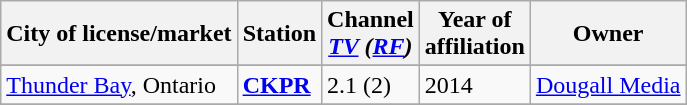<table class="wikitable">
<tr>
<th>City of license/market</th>
<th>Station</th>
<th>Channel<br><em><a href='#'>TV</a> (<a href='#'>RF</a>)</em></th>
<th>Year of<br>affiliation</th>
<th>Owner</th>
</tr>
<tr style="vertical-align: top; text-align: left;">
</tr>
<tr>
<td><a href='#'>Thunder Bay</a>, Ontario</td>
<td><strong><a href='#'>CKPR</a></strong></td>
<td>2.1 (2)</td>
<td>2014</td>
<td><a href='#'>Dougall Media</a></td>
</tr>
<tr>
</tr>
</table>
